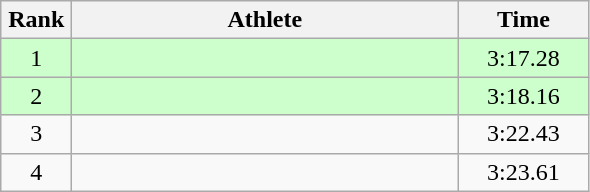<table class=wikitable style="text-align:center">
<tr>
<th width=40>Rank</th>
<th width=250>Athlete</th>
<th width=80>Time</th>
</tr>
<tr bgcolor="ccffcc">
<td>1</td>
<td align=left></td>
<td>3:17.28</td>
</tr>
<tr bgcolor="ccffcc">
<td>2</td>
<td align=left></td>
<td>3:18.16</td>
</tr>
<tr>
<td>3</td>
<td align=left></td>
<td>3:22.43</td>
</tr>
<tr>
<td>4</td>
<td align=left></td>
<td>3:23.61</td>
</tr>
</table>
